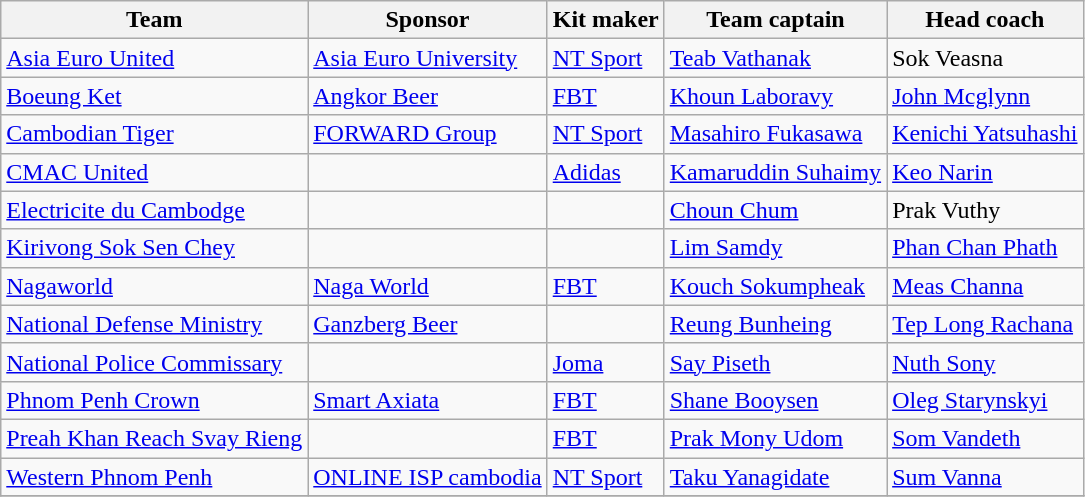<table class="wikitable sortable" style="text-align: left;">
<tr>
<th>Team</th>
<th>Sponsor</th>
<th>Kit maker</th>
<th>Team captain</th>
<th>Head coach</th>
</tr>
<tr>
<td><a href='#'>Asia Euro United</a></td>
<td><a href='#'>Asia Euro University</a></td>
<td><a href='#'>NT Sport</a></td>
<td> <a href='#'>Teab Vathanak</a></td>
<td> Sok Veasna</td>
</tr>
<tr>
<td><a href='#'>Boeung Ket</a></td>
<td><a href='#'>Angkor Beer</a></td>
<td><a href='#'>FBT</a></td>
<td> <a href='#'>Khoun Laboravy</a></td>
<td> <a href='#'>John Mcglynn</a></td>
</tr>
<tr>
<td><a href='#'>Cambodian Tiger</a></td>
<td><a href='#'>FORWARD Group</a></td>
<td><a href='#'>NT Sport</a></td>
<td> <a href='#'>Masahiro Fukasawa</a></td>
<td> <a href='#'>Kenichi Yatsuhashi</a></td>
</tr>
<tr>
<td><a href='#'>CMAC United</a></td>
<td></td>
<td><a href='#'>Adidas</a></td>
<td> <a href='#'>Kamaruddin Suhaimy</a></td>
<td> <a href='#'>Keo Narin</a></td>
</tr>
<tr>
<td><a href='#'>Electricite du Cambodge</a></td>
<td></td>
<td></td>
<td> <a href='#'>Choun Chum</a></td>
<td> Prak Vuthy</td>
</tr>
<tr>
<td><a href='#'>Kirivong Sok Sen Chey</a></td>
<td></td>
<td></td>
<td> <a href='#'>Lim Samdy</a></td>
<td> <a href='#'>Phan Chan Phath</a></td>
</tr>
<tr>
<td><a href='#'>Nagaworld</a></td>
<td><a href='#'>Naga World</a></td>
<td><a href='#'>FBT</a></td>
<td> <a href='#'>Kouch Sokumpheak</a></td>
<td> <a href='#'>Meas Channa</a></td>
</tr>
<tr>
<td><a href='#'>National Defense Ministry</a></td>
<td><a href='#'>Ganzberg Beer</a></td>
<td></td>
<td> <a href='#'>Reung Bunheing</a></td>
<td> <a href='#'>Tep Long Rachana</a></td>
</tr>
<tr>
<td><a href='#'>National Police Commissary</a></td>
<td></td>
<td><a href='#'>Joma</a></td>
<td> <a href='#'>Say Piseth</a></td>
<td> <a href='#'>Nuth Sony</a></td>
</tr>
<tr>
<td><a href='#'>Phnom Penh Crown</a></td>
<td><a href='#'>Smart Axiata</a></td>
<td><a href='#'>FBT</a></td>
<td> <a href='#'>Shane Booysen</a></td>
<td> <a href='#'>Oleg Starynskyi</a></td>
</tr>
<tr>
<td><a href='#'>Preah Khan Reach Svay Rieng</a></td>
<td></td>
<td><a href='#'>FBT</a></td>
<td> <a href='#'>Prak Mony Udom</a></td>
<td> <a href='#'>Som Vandeth</a></td>
</tr>
<tr>
<td><a href='#'>Western Phnom Penh</a></td>
<td><a href='#'>ONLINE ISP cambodia</a></td>
<td><a href='#'>NT Sport</a></td>
<td> <a href='#'>Taku Yanagidate</a></td>
<td> <a href='#'>Sum Vanna</a></td>
</tr>
<tr>
</tr>
</table>
